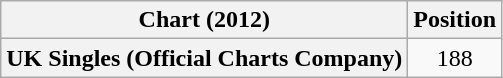<table class="wikitable sortable plainrowheaders">
<tr>
<th>Chart (2012)</th>
<th>Position</th>
</tr>
<tr>
<th scope="row">UK Singles (Official Charts Company)</th>
<td style="text-align:center;">188</td>
</tr>
</table>
